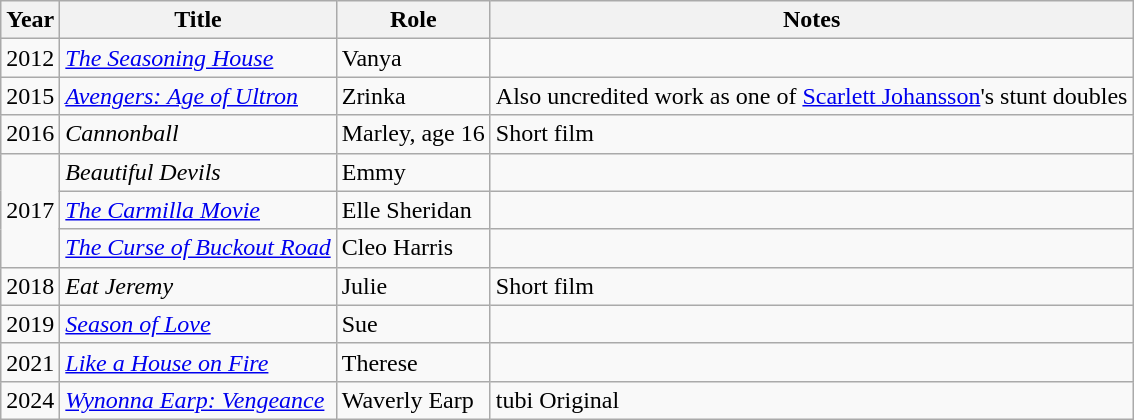<table class="wikitable sortable">
<tr>
<th>Year</th>
<th>Title</th>
<th>Role</th>
<th>Notes</th>
</tr>
<tr>
<td>2012</td>
<td><em><a href='#'>The Seasoning House</a></em></td>
<td>Vanya</td>
<td></td>
</tr>
<tr>
<td>2015</td>
<td><em><a href='#'>Avengers: Age of Ultron</a></em></td>
<td>Zrinka</td>
<td>Also uncredited work as one of <a href='#'>Scarlett Johansson</a>'s stunt doubles</td>
</tr>
<tr>
<td>2016</td>
<td><em>Cannonball</em></td>
<td>Marley, age 16</td>
<td>Short film </td>
</tr>
<tr>
<td rowspan="3">2017</td>
<td><em>Beautiful Devils</em></td>
<td>Emmy</td>
<td></td>
</tr>
<tr>
<td><em><a href='#'>The Carmilla Movie</a></em></td>
<td>Elle Sheridan</td>
<td></td>
</tr>
<tr>
<td><em><a href='#'>The Curse of Buckout Road</a></em></td>
<td>Cleo Harris</td>
<td></td>
</tr>
<tr>
<td>2018</td>
<td><em>Eat Jeremy</em></td>
<td>Julie</td>
<td>Short film </td>
</tr>
<tr>
<td>2019</td>
<td><em><a href='#'>Season of Love</a></em></td>
<td>Sue</td>
<td></td>
</tr>
<tr>
<td>2021</td>
<td><em><a href='#'>Like a House on Fire</a></em></td>
<td>Therese</td>
<td></td>
</tr>
<tr>
<td>2024</td>
<td><em><a href='#'>Wynonna Earp: Vengeance</a></em></td>
<td>Waverly Earp</td>
<td>tubi Original</td>
</tr>
</table>
